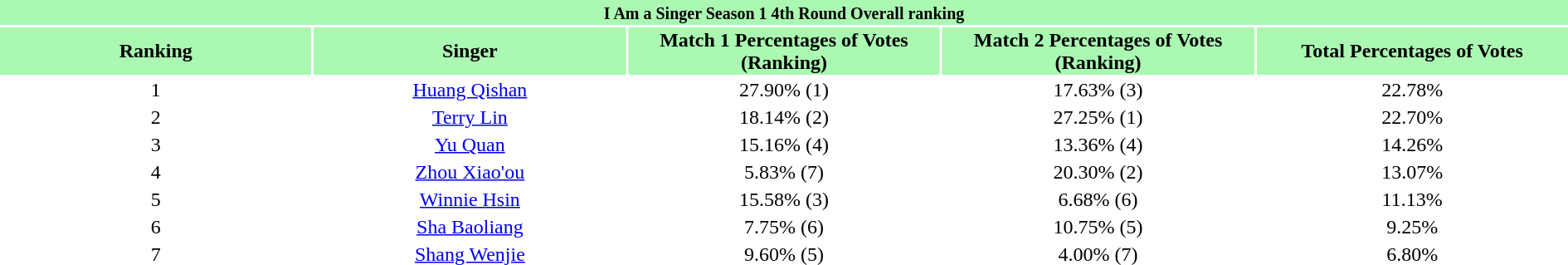<table class="wikitalble" width="100%" style="text-align:center">
<tr style="background:#ABF8B2">
<td colspan="9"><small><strong>I Am a Singer Season 1 4th Round Overall ranking</strong></small></td>
</tr>
<tr style="background:#ABF8B2">
<td style="width:10%"><strong>Ranking</strong></td>
<td style="width:10%"><strong>Singer</strong></td>
<td style="width:10%"><strong>Match 1 Percentages of Votes (Ranking)</strong></td>
<td style="width:10%"><strong>Match 2 Percentages of Votes (Ranking)</strong></td>
<td style="width:10%"><strong>Total Percentages of Votes</strong></td>
</tr>
<tr>
<td>1</td>
<td><a href='#'>Huang Qishan</a></td>
<td>27.90% (1)</td>
<td>17.63% (3)</td>
<td>22.78%</td>
</tr>
<tr>
<td>2</td>
<td><a href='#'>Terry Lin</a></td>
<td>18.14% (2)</td>
<td>27.25% (1)</td>
<td>22.70%</td>
</tr>
<tr>
<td>3</td>
<td><a href='#'>Yu Quan</a></td>
<td>15.16% (4)</td>
<td>13.36% (4)</td>
<td>14.26%</td>
</tr>
<tr>
<td>4</td>
<td><a href='#'>Zhou Xiao'ou</a></td>
<td>5.83% (7)</td>
<td>20.30% (2)</td>
<td>13.07%</td>
</tr>
<tr>
<td>5</td>
<td><a href='#'>Winnie Hsin</a></td>
<td>15.58% (3)</td>
<td>6.68% (6)</td>
<td>11.13%</td>
</tr>
<tr>
<td>6</td>
<td><a href='#'>Sha Baoliang</a></td>
<td>7.75% (6)</td>
<td>10.75% (5)</td>
<td>9.25%</td>
</tr>
<tr>
<td>7</td>
<td><a href='#'>Shang Wenjie</a></td>
<td>9.60% (5)</td>
<td>4.00% (7)</td>
<td>6.80%</td>
</tr>
</table>
